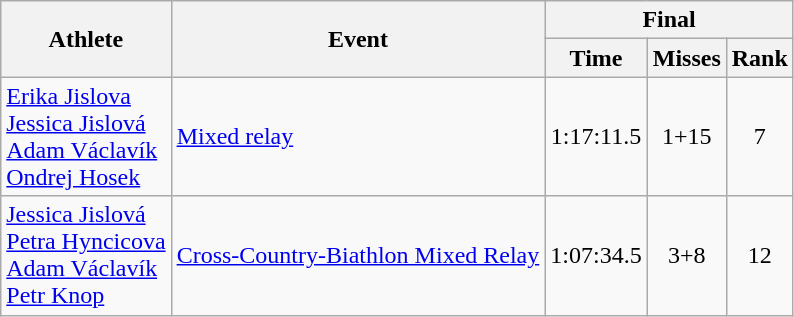<table class="wikitable">
<tr>
<th rowspan="2">Athlete</th>
<th rowspan="2">Event</th>
<th colspan="3">Final</th>
</tr>
<tr>
<th>Time</th>
<th>Misses</th>
<th>Rank</th>
</tr>
<tr>
<td><a href='#'>Erika Jislova</a><br><a href='#'>Jessica Jislová</a><br><a href='#'>Adam Václavík</a><br><a href='#'>Ondrej Hosek</a></td>
<td><a href='#'>Mixed relay</a></td>
<td align="center">1:17:11.5</td>
<td align="center">1+15</td>
<td align="center">7</td>
</tr>
<tr>
<td><a href='#'>Jessica Jislová</a><br><a href='#'>Petra Hyncicova</a><br><a href='#'>Adam Václavík</a><br><a href='#'>Petr Knop</a></td>
<td><a href='#'>Cross-Country-Biathlon Mixed Relay</a></td>
<td align="center">1:07:34.5</td>
<td align="center">3+8</td>
<td align="center">12</td>
</tr>
</table>
